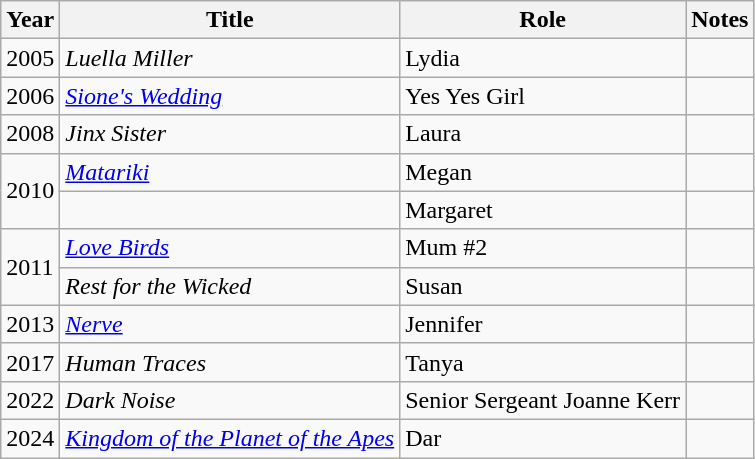<table class="wikitable sortable">
<tr>
<th>Year</th>
<th>Title</th>
<th>Role</th>
<th class="unsortable">Notes</th>
</tr>
<tr>
<td>2005</td>
<td><em>Luella Miller</em></td>
<td>Lydia</td>
<td></td>
</tr>
<tr>
<td>2006</td>
<td><em><a href='#'>Sione's Wedding</a></em></td>
<td>Yes Yes Girl</td>
<td></td>
</tr>
<tr>
<td>2008</td>
<td><em>Jinx Sister</em></td>
<td>Laura</td>
<td></td>
</tr>
<tr>
<td rowspan="2">2010</td>
<td><em><a href='#'>Matariki</a></em></td>
<td>Megan</td>
<td></td>
</tr>
<tr>
<td><em></em></td>
<td>Margaret</td>
<td></td>
</tr>
<tr>
<td rowspan="2">2011</td>
<td><em><a href='#'>Love Birds</a></em></td>
<td>Mum #2</td>
<td></td>
</tr>
<tr>
<td><em>Rest for the Wicked</em></td>
<td>Susan</td>
<td></td>
</tr>
<tr>
<td>2013</td>
<td><em><a href='#'>Nerve</a></em></td>
<td>Jennifer</td>
<td></td>
</tr>
<tr>
<td>2017</td>
<td><em>Human Traces</em></td>
<td>Tanya</td>
<td></td>
</tr>
<tr>
<td>2022</td>
<td><em>Dark Noise</em></td>
<td>Senior Sergeant Joanne Kerr</td>
<td></td>
</tr>
<tr>
<td>2024</td>
<td><em><a href='#'>Kingdom of the Planet of the Apes</a></em></td>
<td>Dar</td>
<td></td>
</tr>
</table>
